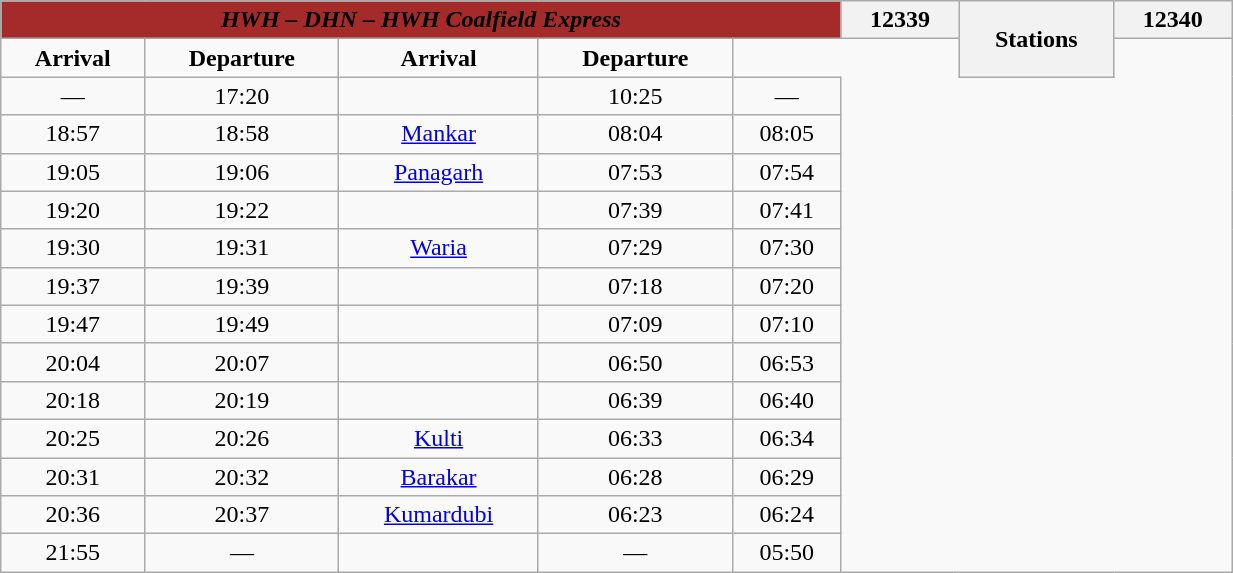<table class="wikitable" width="65%" style="text-align: center;">
<tr>
<th colspan="5" align="center" style="background:brown;"><span><em>HWH – DHN – HWH Coalfield Express</em></span></th>
<th colspan="2">12339</th>
<th rowspan="2">Stations</th>
<th colspan="2">12340</th>
</tr>
<tr>
<td><strong>Arrival</strong></td>
<td><strong>Departure</strong></td>
<td><strong>Arrival</strong></td>
<td><strong>Departure</strong></td>
</tr>
<tr>
<td>—</td>
<td>17:20</td>
<td><strong></strong></td>
<td>10:25</td>
<td>—</td>
</tr>
<tr>
<td>18:57</td>
<td>18:58</td>
<td><a href='#'>Mankar</a></td>
<td>08:04</td>
<td>08:05</td>
</tr>
<tr>
<td>19:05</td>
<td>19:06</td>
<td><a href='#'>Panagarh</a></td>
<td>07:53</td>
<td>07:54</td>
</tr>
<tr>
<td>19:20</td>
<td>19:22</td>
<td></td>
<td>07:39</td>
<td>07:41</td>
</tr>
<tr>
<td>19:30</td>
<td>19:31</td>
<td><a href='#'>Waria</a></td>
<td>07:29</td>
<td>07:30</td>
</tr>
<tr>
<td>19:37</td>
<td>19:39</td>
<td></td>
<td>07:18</td>
<td>07:20</td>
</tr>
<tr>
<td>19:47</td>
<td>19:49</td>
<td></td>
<td>07:09</td>
<td>07:10</td>
</tr>
<tr>
<td>20:04</td>
<td>20:07</td>
<td></td>
<td>06:50</td>
<td>06:53</td>
</tr>
<tr>
<td>20:18</td>
<td>20:19</td>
<td></td>
<td>06:39</td>
<td>06:40</td>
</tr>
<tr>
<td>20:25</td>
<td>20:26</td>
<td><a href='#'>Kulti</a></td>
<td>06:33</td>
<td>06:34</td>
</tr>
<tr>
<td>20:31</td>
<td>20:32</td>
<td><a href='#'>Barakar</a></td>
<td>06:28</td>
<td>06:29</td>
</tr>
<tr>
<td>20:36</td>
<td>20:37</td>
<td><a href='#'>Kumardubi</a></td>
<td>06:23</td>
<td>06:24</td>
</tr>
<tr>
<td>21:55</td>
<td>—</td>
<td><strong></strong></td>
<td>—</td>
<td>05:50</td>
</tr>
</table>
